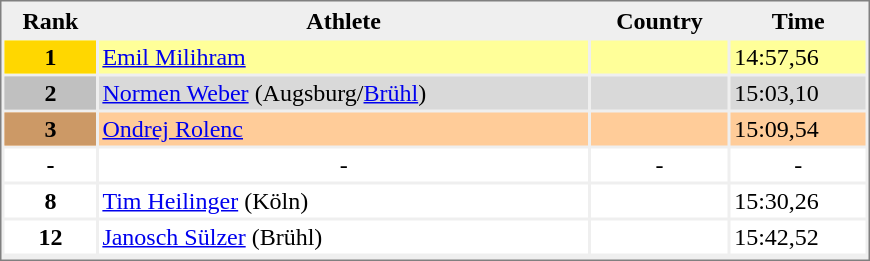<table style="border-style:solid; border-width:1px; border-color:#808080; background-color:#EFEFEF;" cellspacing="2" cellpadding="2" width="580">
<tr>
<th>Rank</th>
<th>Athlete</th>
<th>Country</th>
<th>Time</th>
</tr>
<tr align="center" bgcolor="#FFFF99" valign="top">
<th style="background:#ffd700;">1</th>
<td align="left"><a href='#'>Emil Milihram</a></td>
<td align="left"></td>
<td align="left">14:57,56</td>
</tr>
<tr align="center" bgcolor="#D9D9D9" valign="top">
<th style="background:#c0c0c0;">2</th>
<td align="left"><a href='#'>Normen Weber</a> (Augsburg/<a href='#'>Brühl</a>)</td>
<td align="left"></td>
<td align="left">15:03,10</td>
</tr>
<tr align="center" bgcolor="#FFCC99" valign="top">
<th style="background:#cc9966;">3</th>
<td align="left"><a href='#'>Ondrej Rolenc</a></td>
<td align="left"></td>
<td align="left">15:09,54</td>
</tr>
<tr align="center" bgcolor="#FFFFFF" valign="top">
<th>-</th>
<td>-</td>
<td>-</td>
<td>-</td>
</tr>
<tr align="center" bgcolor="#FFFFFF" valign="top">
<th>8</th>
<td align="left"><a href='#'>Tim Heilinger</a> (Köln)</td>
<td align="left"></td>
<td align="left">15:30,26</td>
</tr>
<tr align="center" bgcolor="#FFFFFF" valign="top">
<th>12</th>
<td align="left"><a href='#'>Janosch Sülzer</a> (Brühl)</td>
<td align="left"></td>
<td align="left">15:42,52</td>
</tr>
<tr align="center" bgcolor="#FFFFFF" valign="top">
</tr>
</table>
